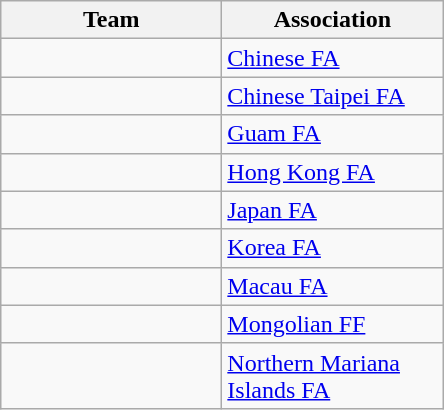<table class="wikitable sortable">
<tr>
<th style="width:140px;">Team</th>
<th style="width:140px;">Association</th>
</tr>
<tr>
<td></td>
<td><a href='#'>Chinese FA</a></td>
</tr>
<tr>
<td></td>
<td><a href='#'>Chinese Taipei FA</a></td>
</tr>
<tr>
<td></td>
<td><a href='#'>Guam FA</a></td>
</tr>
<tr>
<td></td>
<td><a href='#'>Hong Kong FA</a></td>
</tr>
<tr>
<td></td>
<td><a href='#'>Japan FA</a></td>
</tr>
<tr>
<td></td>
<td><a href='#'>Korea FA</a></td>
</tr>
<tr>
<td></td>
<td><a href='#'>Macau FA</a></td>
</tr>
<tr>
<td></td>
<td><a href='#'>Mongolian FF</a></td>
</tr>
<tr>
<td></td>
<td><a href='#'>Northern Mariana Islands FA</a></td>
</tr>
</table>
